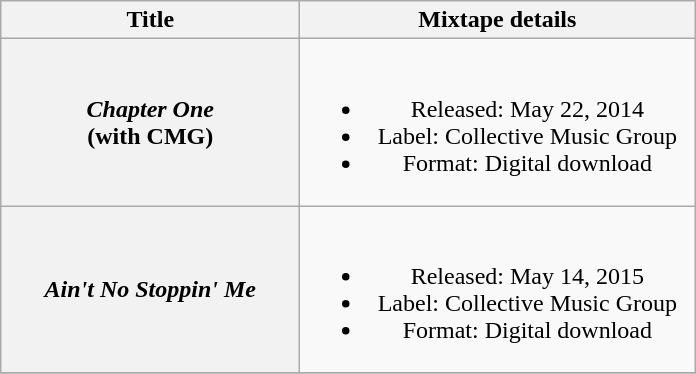<table class="wikitable plainrowheaders" style="text-align:center;">
<tr>
<th scope="col" style="width:12em;">Title</th>
<th scope="col" style="width:16em;">Mixtape details</th>
</tr>
<tr>
<th scope="row"><em>Chapter One</em><br><span>(with CMG)</span></th>
<td><br><ul><li>Released: May 22, 2014</li><li>Label: Collective Music Group</li><li>Format: Digital download</li></ul></td>
</tr>
<tr>
<th scope="row"><em>Ain't No Stoppin' Me</em><br></th>
<td><br><ul><li>Released: May 14, 2015</li><li>Label: Collective Music Group</li><li>Format: Digital download</li></ul></td>
</tr>
<tr>
</tr>
</table>
